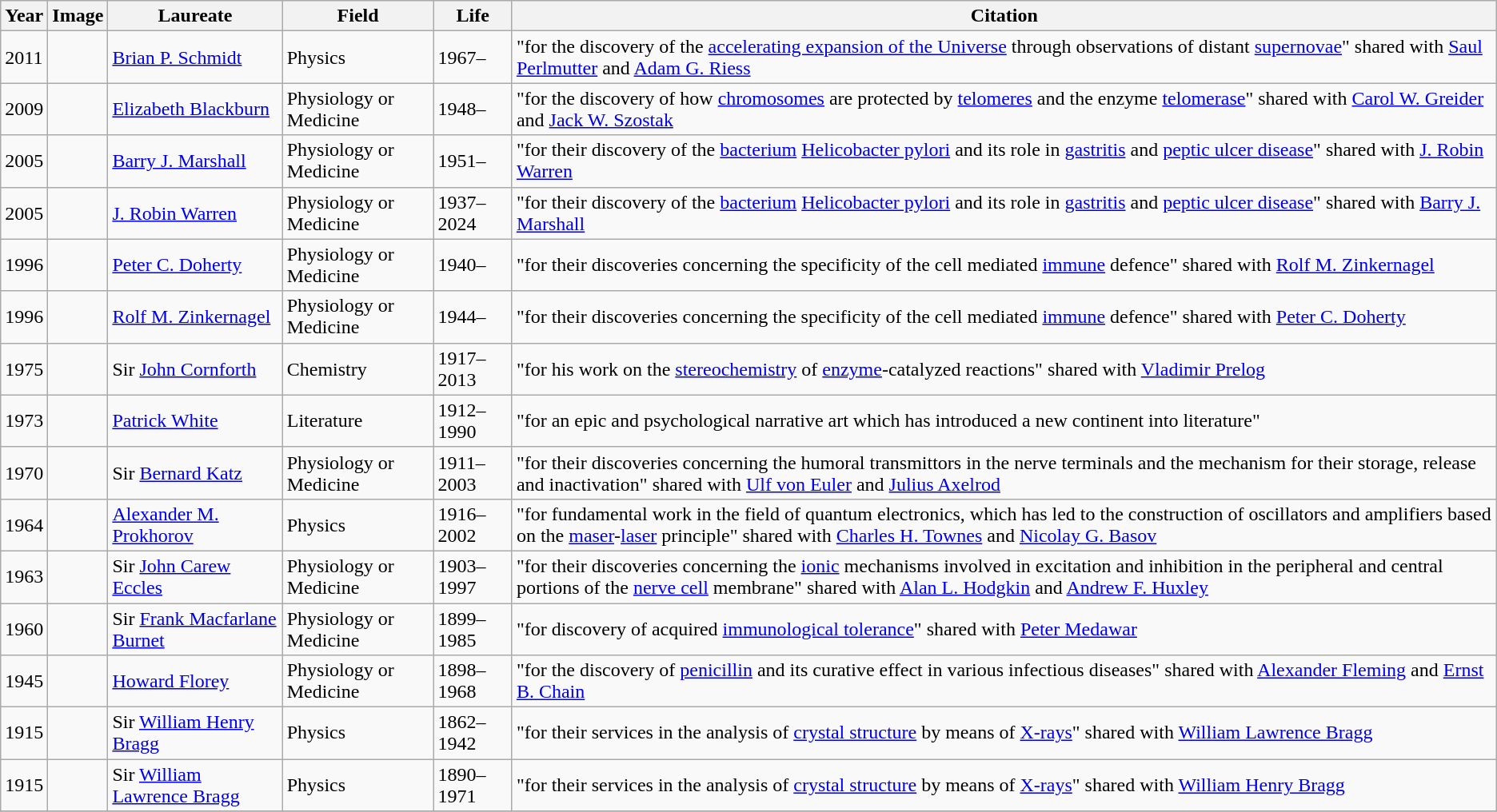<table class="wikitable sortable">
<tr>
<th>Year</th>
<th>Image</th>
<th>Laureate</th>
<th>Field</th>
<th>Life</th>
<th>Citation</th>
</tr>
<tr>
<td>2011</td>
<td></td>
<td><a href='#'>Brian P. Schmidt</a></td>
<td>Physics</td>
<td>1967–</td>
<td>"for the discovery of the <a href='#'>accelerating expansion of the Universe</a> through observations of distant <a href='#'>supernovae</a>" shared with <a href='#'>Saul Perlmutter</a> and <a href='#'>Adam G. Riess</a></td>
</tr>
<tr>
<td>2009</td>
<td></td>
<td><a href='#'>Elizabeth Blackburn</a></td>
<td>Physiology or Medicine</td>
<td>1948–</td>
<td>"for the discovery of how <a href='#'>chromosomes</a> are protected by <a href='#'>telomeres</a> and the enzyme <a href='#'>telomerase</a>" shared with <a href='#'>Carol W. Greider</a> and <a href='#'>Jack W. Szostak</a></td>
</tr>
<tr>
<td>2005</td>
<td></td>
<td><a href='#'>Barry J. Marshall</a></td>
<td>Physiology or Medicine</td>
<td>1951–</td>
<td>"for their discovery of the <a href='#'>bacterium</a> <a href='#'>Helicobacter pylori</a> and its role in <a href='#'>gastritis</a> and <a href='#'>peptic ulcer disease</a>" shared with <a href='#'>J. Robin Warren</a></td>
</tr>
<tr>
<td>2005</td>
<td></td>
<td><a href='#'>J. Robin Warren</a></td>
<td>Physiology or Medicine</td>
<td>1937–2024</td>
<td>"for their discovery of the <a href='#'>bacterium</a> <a href='#'>Helicobacter pylori</a> and its role in <a href='#'>gastritis</a> and <a href='#'>peptic ulcer disease</a>" shared with <a href='#'>Barry J. Marshall</a></td>
</tr>
<tr>
<td>1996</td>
<td></td>
<td><a href='#'>Peter C. Doherty</a></td>
<td>Physiology or Medicine</td>
<td>1940–</td>
<td>"for their discoveries concerning the specificity of the cell mediated <a href='#'>immune</a> defence" shared with <a href='#'>Rolf M. Zinkernagel</a></td>
</tr>
<tr>
<td>1996</td>
<td></td>
<td><a href='#'>Rolf M. Zinkernagel</a></td>
<td>Physiology or Medicine</td>
<td>1944–</td>
<td>"for their discoveries concerning the specificity of the cell mediated <a href='#'>immune</a> defence" shared with <a href='#'>Peter C. Doherty</a></td>
</tr>
<tr>
<td>1975</td>
<td></td>
<td>Sir <a href='#'>John Cornforth</a></td>
<td>Chemistry</td>
<td>1917–2013</td>
<td>"for his work on the <a href='#'>stereochemistry</a> of <a href='#'>enzyme</a>-catalyzed reactions" shared with <a href='#'>Vladimir Prelog</a></td>
</tr>
<tr>
<td>1973</td>
<td></td>
<td><a href='#'>Patrick White</a></td>
<td>Literature</td>
<td>1912–1990</td>
<td>"for an epic and psychological narrative art which has introduced a new continent into literature"</td>
</tr>
<tr>
<td>1970</td>
<td></td>
<td>Sir <a href='#'>Bernard Katz</a></td>
<td>Physiology or Medicine</td>
<td>1911–2003</td>
<td>"for their discoveries concerning the humoral transmittors in the nerve terminals and the mechanism for their storage, release and inactivation" shared with <a href='#'>Ulf von Euler</a> and <a href='#'>Julius Axelrod</a></td>
</tr>
<tr>
<td>1964</td>
<td></td>
<td><a href='#'>Alexander M. Prokhorov</a></td>
<td>Physics</td>
<td>1916–2002</td>
<td>"for fundamental work in the field of quantum electronics, which has led to the construction of oscillators and amplifiers based on the <a href='#'>maser</a>-<a href='#'>laser</a> principle" shared with <a href='#'>Charles H. Townes</a> and <a href='#'>Nicolay G. Basov</a></td>
</tr>
<tr>
<td>1963</td>
<td></td>
<td>Sir <a href='#'>John Carew Eccles</a></td>
<td>Physiology or Medicine</td>
<td>1903–1997</td>
<td>"for their discoveries concerning the <a href='#'>ionic</a> mechanisms involved in excitation and inhibition in the peripheral and central portions of the <a href='#'>nerve cell</a> membrane" shared with <a href='#'>Alan L. Hodgkin</a> and <a href='#'>Andrew F. Huxley</a></td>
</tr>
<tr>
<td>1960</td>
<td></td>
<td>Sir <a href='#'>Frank Macfarlane Burnet</a></td>
<td>Physiology or Medicine</td>
<td>1899–1985</td>
<td>"for discovery of acquired <a href='#'>immunological tolerance</a>" shared with <a href='#'>Peter Medawar</a></td>
</tr>
<tr>
<td>1945</td>
<td></td>
<td><a href='#'>Howard Florey</a></td>
<td>Physiology or Medicine</td>
<td>1898–1968</td>
<td>"for the discovery of <a href='#'>penicillin</a> and its curative effect in various infectious diseases" shared with <a href='#'>Alexander Fleming</a> and <a href='#'>Ernst B. Chain</a></td>
</tr>
<tr>
<td>1915</td>
<td></td>
<td>Sir <a href='#'>William Henry Bragg</a></td>
<td>Physics</td>
<td>1862–1942</td>
<td>"for their services in the analysis of <a href='#'>crystal structure</a> by means of <a href='#'>X-rays</a>" shared with <a href='#'>William Lawrence Bragg</a></td>
</tr>
<tr>
<td>1915</td>
<td></td>
<td>Sir <a href='#'>William Lawrence Bragg</a></td>
<td>Physics</td>
<td>1890–1971</td>
<td>"for their services in the analysis of <a href='#'>crystal structure</a> by means of <a href='#'>X-rays</a>" shared with <a href='#'>William Henry Bragg</a></td>
</tr>
<tr>
</tr>
</table>
